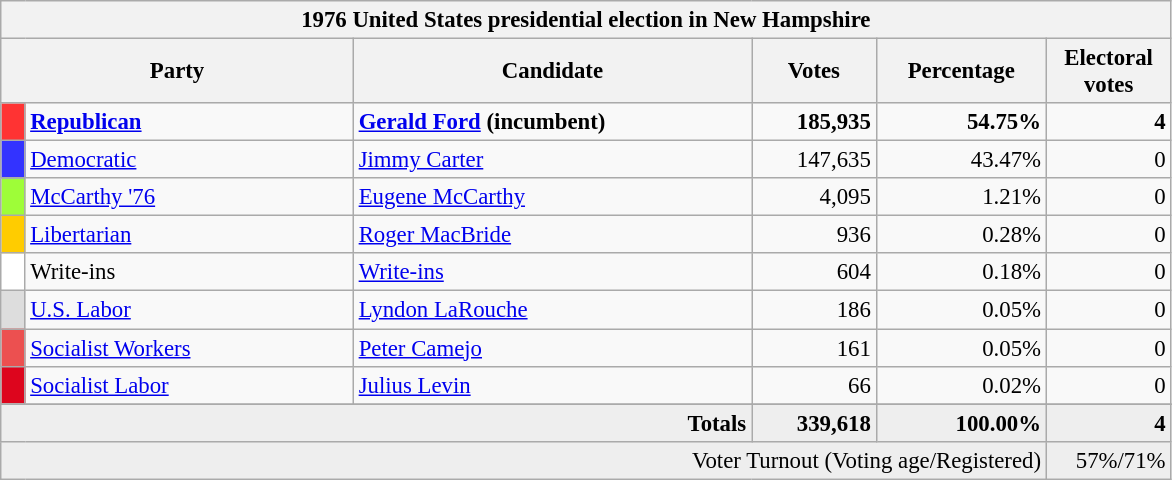<table class="wikitable" style="font-size: 95%;">
<tr>
<th colspan="6">1976 United States presidential election in New Hampshire</th>
</tr>
<tr>
<th colspan="2" style="width: 15em">Party</th>
<th style="width: 17em">Candidate</th>
<th style="width: 5em">Votes</th>
<th style="width: 7em">Percentage</th>
<th style="width: 5em">Electoral votes</th>
</tr>
<tr>
<th style="background:#f33; width:3px;"></th>
<td style="width: 130px"><strong><a href='#'>Republican</a></strong></td>
<td><strong><a href='#'>Gerald Ford</a> (incumbent)</strong></td>
<td style="text-align:right;"><strong>185,935</strong></td>
<td style="text-align:right;"><strong>54.75%</strong></td>
<td style="text-align:right;"><strong>4</strong></td>
</tr>
<tr>
<th style="background:#33f; width:3px;"></th>
<td style="width: 130px"><a href='#'>Democratic</a></td>
<td><a href='#'>Jimmy Carter</a></td>
<td style="text-align:right;">147,635</td>
<td style="text-align:right;">43.47%</td>
<td style="text-align:right;">0</td>
</tr>
<tr>
<th style="background-color:#9EFD38; width: 3px"></th>
<td style="width: 130px"><a href='#'>McCarthy '76</a></td>
<td><a href='#'>Eugene McCarthy</a></td>
<td align="right">4,095</td>
<td align="right">1.21%</td>
<td align="right">0</td>
</tr>
<tr>
<th style="background-color:#FFCC00; width: 3px"></th>
<td style="width: 130px"><a href='#'>Libertarian</a></td>
<td><a href='#'>Roger MacBride</a></td>
<td align="right">936</td>
<td align="right">0.28%</td>
<td align="right">0</td>
</tr>
<tr>
<th style="background-color:#FFFFFF; width: 3px"></th>
<td style="width: 130px">Write-ins</td>
<td><a href='#'>Write-ins</a></td>
<td align="right">604</td>
<td align="right">0.18%</td>
<td align="right">0</td>
</tr>
<tr>
<th style="background-color:#DDDDDD; width: 3px"></th>
<td style="width: 130px"><a href='#'>U.S. Labor</a></td>
<td><a href='#'>Lyndon LaRouche</a></td>
<td align="right">186</td>
<td align="right">0.05%</td>
<td align="right">0</td>
</tr>
<tr>
<th style="background-color:#EC5050; width: 3px"></th>
<td style="width: 130px"><a href='#'>Socialist Workers</a></td>
<td><a href='#'>Peter Camejo</a></td>
<td align="right">161</td>
<td align="right">0.05%</td>
<td align="right">0</td>
</tr>
<tr>
<th style="background-color:#DD051D; width: 3px"></th>
<td style="width: 130px"><a href='#'>Socialist Labor</a></td>
<td><a href='#'>Julius Levin</a></td>
<td align="right">66</td>
<td align="right">0.02%</td>
<td align="right">0</td>
</tr>
<tr>
</tr>
<tr bgcolor="#EEEEEE">
<td colspan="3" align="right"><strong>Totals</strong></td>
<td align="right"><strong>339,618</strong></td>
<td align="right"><strong>100.00%</strong></td>
<td align="right"><strong>4</strong></td>
</tr>
<tr bgcolor="#EEEEEE">
<td colspan="5" align="right">Voter Turnout (Voting age/Registered)</td>
<td colspan="1" align="right">57%/71%</td>
</tr>
</table>
